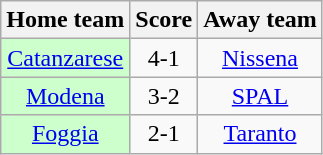<table class="wikitable" style="text-align: center">
<tr>
<th>Home team</th>
<th>Score</th>
<th>Away team</th>
</tr>
<tr>
<td bgcolor="ccffcc"><a href='#'>Catanzarese</a></td>
<td>4-1</td>
<td><a href='#'>Nissena</a></td>
</tr>
<tr>
<td bgcolor="ccffcc"><a href='#'>Modena</a></td>
<td>3-2</td>
<td><a href='#'>SPAL</a></td>
</tr>
<tr>
<td bgcolor="ccffcc"><a href='#'>Foggia</a></td>
<td>2-1</td>
<td><a href='#'>Taranto</a></td>
</tr>
</table>
